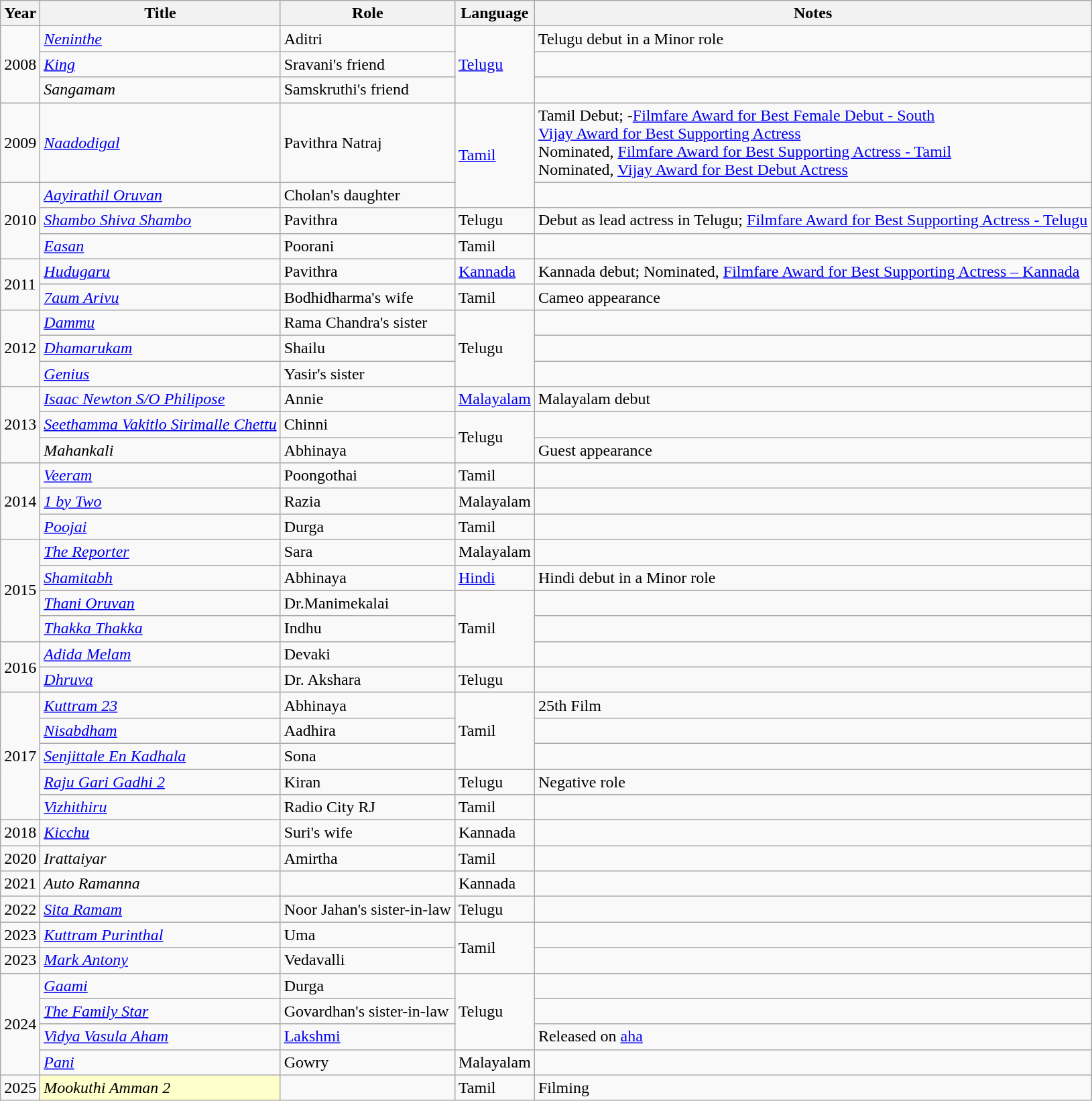<table class="wikitable sortable">
<tr>
<th>Year</th>
<th>Title</th>
<th>Role</th>
<th>Language</th>
<th class="unsortable">Notes</th>
</tr>
<tr>
<td rowspan="3">2008</td>
<td><em><a href='#'>Neninthe</a></em></td>
<td>Aditri</td>
<td rowspan="3"><a href='#'>Telugu</a></td>
<td>Telugu debut in a Minor role</td>
</tr>
<tr>
<td><em><a href='#'>King</a></em></td>
<td>Sravani's friend</td>
<td></td>
</tr>
<tr>
<td><em>Sangamam</em></td>
<td>Samskruthi's friend</td>
<td></td>
</tr>
<tr>
<td>2009</td>
<td><em><a href='#'>Naadodigal</a></em></td>
<td>Pavithra Natraj</td>
<td rowspan="2"><a href='#'>Tamil</a></td>
<td>Tamil Debut;  -<a href='#'>Filmfare Award for Best Female Debut - South</a><br><a href='#'>Vijay Award for Best Supporting Actress</a><br>Nominated, <a href='#'>Filmfare Award for Best Supporting Actress - Tamil</a><br>Nominated, <a href='#'>Vijay Award for Best Debut Actress</a></td>
</tr>
<tr>
<td rowspan="3">2010</td>
<td><em><a href='#'>Aayirathil Oruvan</a></em></td>
<td>Cholan's daughter</td>
<td></td>
</tr>
<tr>
<td><em><a href='#'>Shambo Shiva Shambo</a></em></td>
<td>Pavithra</td>
<td>Telugu</td>
<td>Debut as lead actress in Telugu; <a href='#'>Filmfare Award for Best Supporting Actress - Telugu</a></td>
</tr>
<tr>
<td><em><a href='#'>Easan</a></em></td>
<td>Poorani</td>
<td>Tamil</td>
<td></td>
</tr>
<tr>
<td rowspan="2">2011</td>
<td><em><a href='#'>Hudugaru</a></em></td>
<td>Pavithra</td>
<td><a href='#'>Kannada</a></td>
<td>Kannada debut; Nominated, <a href='#'>Filmfare Award for Best Supporting Actress&nbsp;– Kannada</a></td>
</tr>
<tr>
<td><em><a href='#'>7aum Arivu</a></em></td>
<td>Bodhidharma's wife</td>
<td>Tamil</td>
<td>Cameo appearance</td>
</tr>
<tr>
<td rowspan="3">2012</td>
<td><em><a href='#'>Dammu</a></em></td>
<td>Rama Chandra's sister</td>
<td rowspan="3">Telugu</td>
<td></td>
</tr>
<tr>
<td><em><a href='#'>Dhamarukam</a></em></td>
<td>Shailu</td>
<td></td>
</tr>
<tr>
<td><em><a href='#'>Genius</a></em></td>
<td>Yasir's sister</td>
<td></td>
</tr>
<tr>
<td rowspan="3">2013</td>
<td><em><a href='#'>Isaac Newton S/O Philipose</a></em></td>
<td>Annie</td>
<td><a href='#'>Malayalam</a></td>
<td>Malayalam debut</td>
</tr>
<tr>
<td><em><a href='#'>Seethamma Vakitlo Sirimalle Chettu</a></em></td>
<td>Chinni</td>
<td rowspan="2">Telugu</td>
<td></td>
</tr>
<tr>
<td><em>Mahankali</em></td>
<td>Abhinaya</td>
<td>Guest appearance</td>
</tr>
<tr>
<td rowspan="3">2014</td>
<td><em><a href='#'>Veeram</a></em></td>
<td>Poongothai</td>
<td>Tamil</td>
<td></td>
</tr>
<tr>
<td><em><a href='#'>1 by Two</a></em></td>
<td>Razia</td>
<td>Malayalam</td>
<td></td>
</tr>
<tr>
<td><em><a href='#'>Poojai</a></em></td>
<td>Durga</td>
<td>Tamil</td>
<td></td>
</tr>
<tr>
<td rowspan="4">2015</td>
<td><em><a href='#'>The Reporter</a></em></td>
<td>Sara</td>
<td>Malayalam</td>
<td></td>
</tr>
<tr>
<td><em><a href='#'>Shamitabh</a></em></td>
<td>Abhinaya</td>
<td><a href='#'>Hindi</a></td>
<td>Hindi debut in a Minor role</td>
</tr>
<tr>
<td><em><a href='#'>Thani Oruvan</a></em></td>
<td>Dr.Manimekalai</td>
<td rowspan="3">Tamil</td>
<td></td>
</tr>
<tr>
<td><em><a href='#'>Thakka Thakka</a></em></td>
<td>Indhu</td>
<td></td>
</tr>
<tr>
<td rowspan="2">2016</td>
<td><em><a href='#'>Adida Melam</a></em></td>
<td>Devaki</td>
<td></td>
</tr>
<tr>
<td><em><a href='#'>Dhruva</a></em></td>
<td>Dr. Akshara</td>
<td>Telugu</td>
<td></td>
</tr>
<tr>
<td rowspan="5">2017</td>
<td><em><a href='#'>Kuttram 23</a></em></td>
<td>Abhinaya</td>
<td Rowspan="3">Tamil</td>
<td>25th Film</td>
</tr>
<tr>
<td><em><a href='#'>Nisabdham</a></em></td>
<td>Aadhira</td>
<td></td>
</tr>
<tr>
<td><em><a href='#'>Senjittale En Kadhala</a></em></td>
<td>Sona</td>
<td></td>
</tr>
<tr>
<td><em><a href='#'>Raju Gari Gadhi 2</a></em></td>
<td>Kiran</td>
<td>Telugu</td>
<td>Negative role</td>
</tr>
<tr>
<td><em><a href='#'>Vizhithiru</a></em></td>
<td>Radio City RJ</td>
<td>Tamil</td>
<td></td>
</tr>
<tr>
<td>2018</td>
<td><em><a href='#'>Kicchu</a></em></td>
<td>Suri's wife</td>
<td>Kannada</td>
<td></td>
</tr>
<tr>
<td rowspan="1">2020</td>
<td><em>Irattaiyar</em></td>
<td>Amirtha</td>
<td>Tamil</td>
<td></td>
</tr>
<tr>
<td>2021</td>
<td><em>Auto Ramanna</em></td>
<td></td>
<td>Kannada</td>
<td></td>
</tr>
<tr>
<td>2022</td>
<td><em><a href='#'>Sita Ramam</a></em></td>
<td>Noor Jahan's sister-in-law</td>
<td>Telugu</td>
<td></td>
</tr>
<tr>
<td>2023</td>
<td><em><a href='#'>Kuttram Purinthal</a></em></td>
<td>Uma</td>
<td Rowspan="2">Tamil</td>
<td></td>
</tr>
<tr>
<td>2023</td>
<td><em><a href='#'>Mark Antony</a></em></td>
<td>Vedavalli</td>
<td></td>
</tr>
<tr>
<td rowspan=4>2024</td>
<td><em><a href='#'>Gaami</a></em></td>
<td>Durga</td>
<td rowspan=3>Telugu</td>
<td></td>
</tr>
<tr>
<td><em><a href='#'>The Family Star</a></em></td>
<td>Govardhan's sister-in-law</td>
<td></td>
</tr>
<tr>
<td><em><a href='#'>Vidya Vasula Aham</a></em></td>
<td><a href='#'> Lakshmi</a></td>
<td>Released on <a href='#'>aha</a></td>
</tr>
<tr>
<td><em><a href='#'>Pani</a></em></td>
<td>Gowry</td>
<td>Malayalam</td>
<td></td>
</tr>
<tr>
<td>2025</td>
<td Style="background:#ffc;"><em>Mookuthi Amman 2</em></td>
<td></td>
<td>Tamil</td>
<td>Filming</td>
</tr>
</table>
